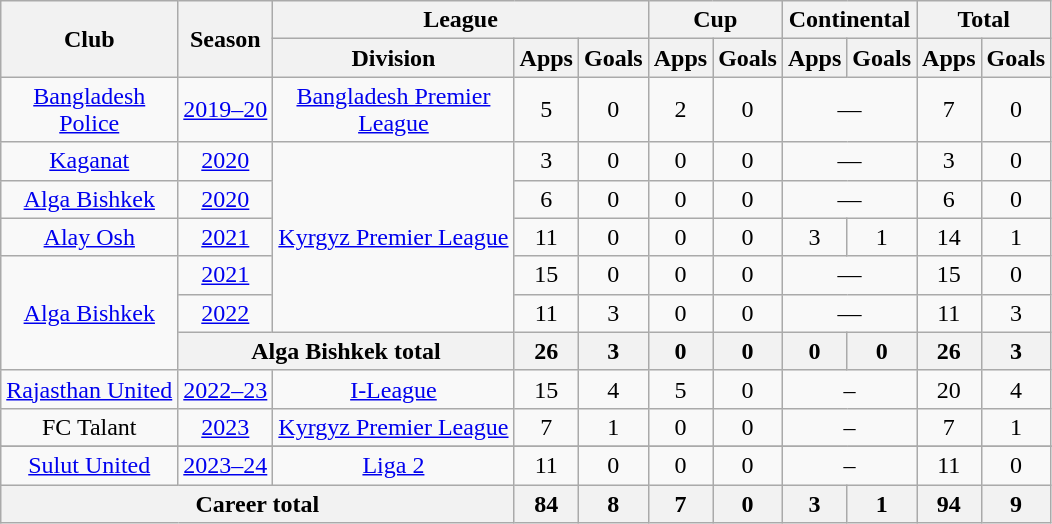<table class="wikitable" style="text-align: center;">
<tr>
<th rowspan="2">Club</th>
<th rowspan="2">Season</th>
<th colspan="3">League</th>
<th colspan="2">Cup</th>
<th colspan="2">Continental</th>
<th colspan="2">Total</th>
</tr>
<tr>
<th>Division</th>
<th>Apps</th>
<th>Goals</th>
<th>Apps</th>
<th>Goals</th>
<th>Apps</th>
<th>Goals</th>
<th>Apps</th>
<th>Goals</th>
</tr>
<tr>
<td rowspan="1"><a href='#'>Bangladesh <br>Police</a></td>
<td><a href='#'>2019–20</a></td>
<td rowspan="1"><a href='#'>Bangladesh Premier <br>League</a></td>
<td>5</td>
<td>0</td>
<td>2</td>
<td>0</td>
<td colspan="2">—</td>
<td>7</td>
<td>0</td>
</tr>
<tr>
<td rowspan="1"><a href='#'>Kaganat</a></td>
<td><a href='#'>2020</a></td>
<td rowspan="5"><a href='#'>Kyrgyz Premier League</a></td>
<td>3</td>
<td>0</td>
<td>0</td>
<td>0</td>
<td colspan="2">—</td>
<td>3</td>
<td>0</td>
</tr>
<tr>
<td rowspan="1"><a href='#'>Alga Bishkek</a></td>
<td><a href='#'>2020</a></td>
<td>6</td>
<td>0</td>
<td>0</td>
<td>0</td>
<td colspan="2">—</td>
<td>6</td>
<td>0</td>
</tr>
<tr>
<td rowspan="1"><a href='#'>Alay Osh</a></td>
<td><a href='#'>2021</a></td>
<td>11</td>
<td>0</td>
<td>0</td>
<td>0</td>
<td>3</td>
<td>1</td>
<td>14</td>
<td>1</td>
</tr>
<tr>
<td rowspan="3"><a href='#'>Alga Bishkek</a></td>
<td><a href='#'>2021</a></td>
<td>15</td>
<td>0</td>
<td>0</td>
<td>0</td>
<td colspan="2">—</td>
<td>15</td>
<td>0</td>
</tr>
<tr>
<td><a href='#'>2022</a></td>
<td>11</td>
<td>3</td>
<td>0</td>
<td>0</td>
<td colspan="2">—</td>
<td>11</td>
<td>3</td>
</tr>
<tr>
<th colspan="2">Alga Bishkek total</th>
<th>26</th>
<th>3</th>
<th>0</th>
<th>0</th>
<th>0</th>
<th>0</th>
<th>26</th>
<th>3</th>
</tr>
<tr>
<td rowspan="1"><a href='#'>Rajasthan United</a></td>
<td><a href='#'>2022–23</a></td>
<td rowspan="1"><a href='#'>I-League</a></td>
<td>15</td>
<td>4</td>
<td>5</td>
<td>0</td>
<td colspan="2">–</td>
<td>20</td>
<td>4</td>
</tr>
<tr>
<td rowspan="1">FC Talant</td>
<td><a href='#'>2023</a></td>
<td rowspan="1"><a href='#'>Kyrgyz Premier League</a></td>
<td>7</td>
<td>1</td>
<td>0</td>
<td>0</td>
<td colspan="2">–</td>
<td>7</td>
<td>1</td>
</tr>
<tr>
</tr>
<tr>
<td rowspan="1"><a href='#'>Sulut United</a></td>
<td><a href='#'>2023–24</a></td>
<td rowspan="1"><a href='#'>Liga 2</a></td>
<td>11</td>
<td>0</td>
<td>0</td>
<td>0</td>
<td colspan="2">–</td>
<td>11</td>
<td>0</td>
</tr>
<tr>
<th colspan="3">Career total</th>
<th>84</th>
<th>8</th>
<th>7</th>
<th>0</th>
<th>3</th>
<th>1</th>
<th>94</th>
<th>9</th>
</tr>
</table>
